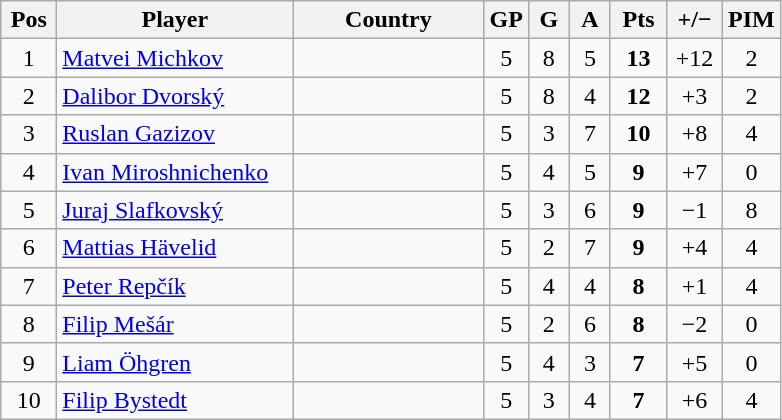<table class="wikitable sortable" style="text-align: center;">
<tr>
<th width=30>Pos</th>
<th width=150>Player</th>
<th width=120>Country</th>
<th width=20>GP</th>
<th width=20>G</th>
<th width=20>A</th>
<th width=30>Pts</th>
<th width=30>+/−</th>
<th width=30>PIM</th>
</tr>
<tr>
<td>1</td>
<td align=left><a href='#'>Matvei Michkov</a></td>
<td align=left></td>
<td>5</td>
<td>8</td>
<td>5</td>
<td><strong>13</strong></td>
<td>+12</td>
<td>2</td>
</tr>
<tr>
<td>2</td>
<td align=left><a href='#'>Dalibor Dvorský</a></td>
<td align=left></td>
<td>5</td>
<td>8</td>
<td>4</td>
<td><strong>12</strong></td>
<td>+3</td>
<td>2</td>
</tr>
<tr>
<td>3</td>
<td align=left><a href='#'>Ruslan Gazizov</a></td>
<td align=left></td>
<td>5</td>
<td>3</td>
<td>7</td>
<td><strong>10</strong></td>
<td>+8</td>
<td>4</td>
</tr>
<tr>
<td>4</td>
<td align=left><a href='#'>Ivan Miroshnichenko</a></td>
<td align=left></td>
<td>5</td>
<td>4</td>
<td>5</td>
<td><strong>9</strong></td>
<td>+7</td>
<td>0</td>
</tr>
<tr>
<td>5</td>
<td align=left><a href='#'>Juraj Slafkovský</a></td>
<td align=left></td>
<td>5</td>
<td>3</td>
<td>6</td>
<td><strong>9</strong></td>
<td>−1</td>
<td>8</td>
</tr>
<tr>
<td>6</td>
<td align=left><a href='#'>Mattias Hävelid</a></td>
<td align=left></td>
<td>5</td>
<td>2</td>
<td>7</td>
<td><strong>9</strong></td>
<td>+4</td>
<td>4</td>
</tr>
<tr>
<td>7</td>
<td align=left><a href='#'>Peter Repčík</a></td>
<td align=left></td>
<td>5</td>
<td>4</td>
<td>4</td>
<td><strong>8</strong></td>
<td>+1</td>
<td>4</td>
</tr>
<tr>
<td>8</td>
<td align=left><a href='#'>Filip Mešár</a></td>
<td align=left></td>
<td>5</td>
<td>2</td>
<td>6</td>
<td><strong>8</strong></td>
<td>−2</td>
<td>0</td>
</tr>
<tr>
<td>9</td>
<td align=left><a href='#'>Liam Öhgren</a></td>
<td align=left></td>
<td>5</td>
<td>4</td>
<td>3</td>
<td><strong>7</strong></td>
<td>+5</td>
<td>0</td>
</tr>
<tr>
<td>10</td>
<td align=left><a href='#'>Filip Bystedt</a></td>
<td align=left></td>
<td>5</td>
<td>3</td>
<td>4</td>
<td><strong>7</strong></td>
<td>+6</td>
<td>4</td>
</tr>
</table>
